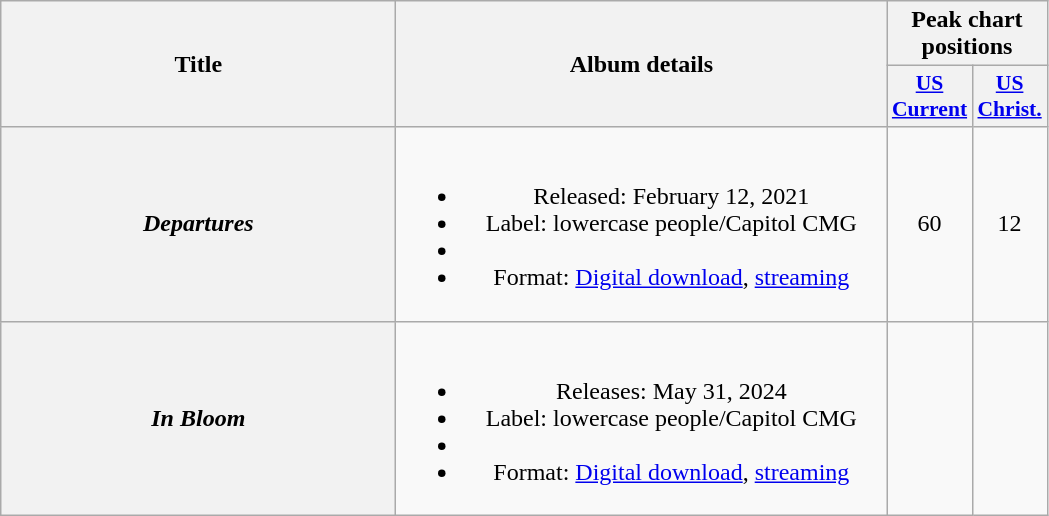<table class="wikitable plainrowheaders" style="text-align:center;">
<tr>
<th scope="col" rowspan="2" style="width:16em;">Title</th>
<th scope="col" rowspan="2" style="width:20em;">Album details</th>
<th scope="col" colspan="2">Peak chart positions</th>
</tr>
<tr>
<th scope="col" style="width:3em;font-size:90%;"><a href='#'>US<br>Current</a><br></th>
<th scope="col" style="width:3em;font-size:90%;"><a href='#'>US<br>Christ.</a><br></th>
</tr>
<tr>
<th scope="row"><em>Departures</em></th>
<td><br><ul><li>Released: February 12, 2021</li><li>Label: lowercase people/Capitol CMG</li><li></li><li>Format: <a href='#'>Digital download</a>, <a href='#'>streaming</a></li></ul></td>
<td>60</td>
<td>12</td>
</tr>
<tr>
<th scope="row"><em>In Bloom</em></th>
<td><br><ul><li>Releases: May 31, 2024</li><li>Label: lowercase people/Capitol CMG</li><li></li><li>Format: <a href='#'>Digital download</a>, <a href='#'>streaming</a></li></ul></td>
<td></td>
<td></td>
</tr>
</table>
